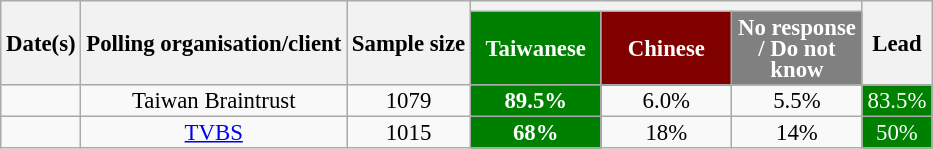<table class="wikitable sortable" style="text-align: center; line-height: 14px; font-size: 95%;">
<tr>
<th rowspan="2">Date(s)</th>
<th rowspan="2">Polling organisation/client</th>
<th rowspan="2">Sample size</th>
<th colspan="3"></th>
<th rowspan="2">Lead</th>
</tr>
<tr>
<th class="unsortable" style="background: rgb(0, 128, 0); width: 80px; color: white;">Taiwanese</th>
<th class="unsortable" style="background: rgb(128, 0, 0); width: 80px; color: white;">Chinese</th>
<th class="unsortable" style="background: rgb(128,128,128); width: 80px; color: white;">No response / Do not know</th>
</tr>
<tr>
<td></td>
<td>Taiwan Braintrust</td>
<td>1079</td>
<td style="background: rgb(0, 128, 0); color: white;"><strong>89.5%</strong></td>
<td>6.0%</td>
<td>5.5%</td>
<td style="background: rgb(0,128,0); color: white;">83.5%</td>
</tr>
<tr>
<td></td>
<td><a href='#'>TVBS</a></td>
<td>1015</td>
<td style="background: rgb(0, 128, 0); color: white;"><strong>68%</strong></td>
<td>18%</td>
<td>14%</td>
<td style="background: rgb(0,128,0); color: white;">50%</td>
</tr>
</table>
